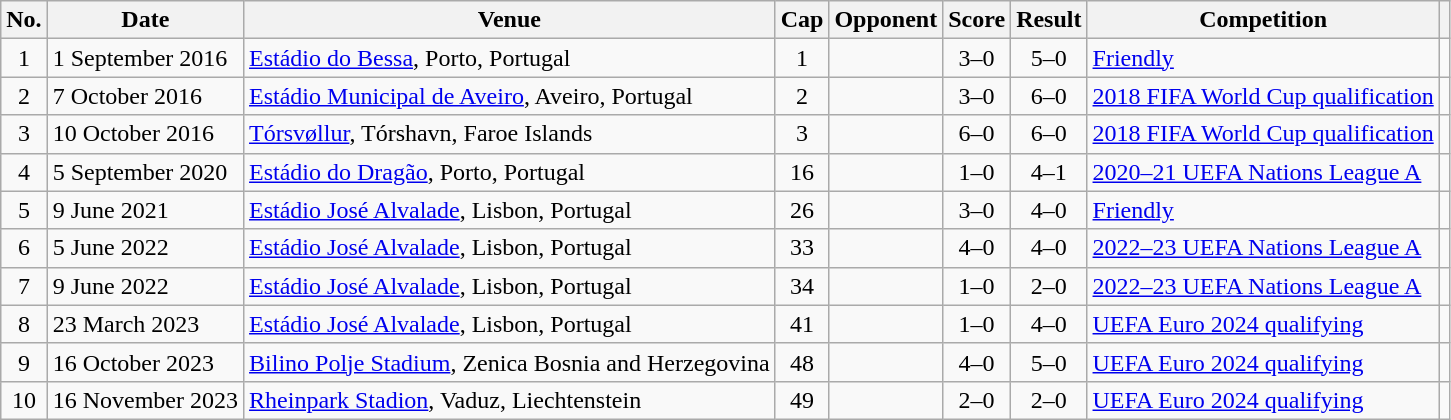<table class="wikitable sortable">
<tr>
<th scope="col">No.</th>
<th scope="col">Date</th>
<th scope="col">Venue</th>
<th scope="col">Cap</th>
<th scope="col">Opponent</th>
<th scope="col">Score</th>
<th scope="col">Result</th>
<th scope="col">Competition</th>
<th scope="col" class="unsortable"></th>
</tr>
<tr>
<td style="text-align: center;">1</td>
<td>1 September 2016</td>
<td><a href='#'>Estádio do Bessa</a>, Porto, Portugal</td>
<td style="text-align: center;">1</td>
<td></td>
<td style="text-align: center;">3–0</td>
<td style="text-align: center;">5–0</td>
<td><a href='#'>Friendly</a></td>
<td style="text-align: center;"></td>
</tr>
<tr>
<td style="text-align: center;">2</td>
<td>7 October 2016</td>
<td><a href='#'>Estádio Municipal de Aveiro</a>, Aveiro, Portugal</td>
<td style="text-align: center;">2</td>
<td></td>
<td style="text-align: center;">3–0</td>
<td style="text-align: center;">6–0</td>
<td><a href='#'>2018 FIFA World Cup qualification</a></td>
<td style="text-align: center;"></td>
</tr>
<tr>
<td style="text-align: center;">3</td>
<td>10 October 2016</td>
<td><a href='#'>Tórsvøllur</a>, Tórshavn, Faroe Islands</td>
<td style="text-align: center;">3</td>
<td></td>
<td style="text-align: center;">6–0</td>
<td style="text-align: center;">6–0</td>
<td><a href='#'>2018 FIFA World Cup qualification</a></td>
<td style="text-align: center;"></td>
</tr>
<tr>
<td style="text-align: center;">4</td>
<td>5 September 2020</td>
<td><a href='#'>Estádio do Dragão</a>, Porto, Portugal</td>
<td style="text-align: center;">16</td>
<td></td>
<td style="text-align: center;">1–0</td>
<td style="text-align: center;">4–1</td>
<td><a href='#'>2020–21 UEFA Nations League A</a></td>
<td style="text-align: center;"></td>
</tr>
<tr>
<td style="text-align: center;">5</td>
<td>9 June 2021</td>
<td><a href='#'>Estádio José Alvalade</a>, Lisbon, Portugal</td>
<td style="text-align: center;">26</td>
<td></td>
<td style="text-align: center;">3–0</td>
<td style="text-align: center;">4–0</td>
<td><a href='#'>Friendly</a></td>
<td style="text-align: center;"></td>
</tr>
<tr>
<td style="text-align: center;">6</td>
<td>5 June 2022</td>
<td><a href='#'>Estádio José Alvalade</a>, Lisbon, Portugal</td>
<td style="text-align: center;">33</td>
<td></td>
<td style="text-align: center;">4–0</td>
<td style="text-align: center;">4–0</td>
<td><a href='#'>2022–23 UEFA Nations League A</a></td>
<td style="text-align: center;"></td>
</tr>
<tr>
<td style="text-align: center;">7</td>
<td>9 June 2022</td>
<td><a href='#'>Estádio José Alvalade</a>, Lisbon, Portugal</td>
<td style="text-align: center;">34</td>
<td></td>
<td style="text-align: center;">1–0</td>
<td style="text-align: center;">2–0</td>
<td><a href='#'>2022–23 UEFA Nations League A</a></td>
<td style="text-align: center;"></td>
</tr>
<tr>
<td style="text-align: center;">8</td>
<td>23 March 2023</td>
<td><a href='#'>Estádio José Alvalade</a>, Lisbon, Portugal</td>
<td style="text-align: center;">41</td>
<td></td>
<td style="text-align: center;">1–0</td>
<td style="text-align: center;">4–0</td>
<td><a href='#'>UEFA Euro 2024 qualifying</a></td>
<td style="text-align: center;"></td>
</tr>
<tr>
<td style="text-align: center;">9</td>
<td>16 October 2023</td>
<td><a href='#'>Bilino Polje Stadium</a>, Zenica Bosnia and Herzegovina</td>
<td style="text-align: center;">48</td>
<td></td>
<td style="text-align: center;">4–0</td>
<td style="text-align: center;">5–0</td>
<td><a href='#'>UEFA Euro 2024 qualifying</a></td>
<td style="text-align: center;"></td>
</tr>
<tr>
<td style="text-align: center;">10</td>
<td>16 November 2023</td>
<td><a href='#'>Rheinpark Stadion</a>, Vaduz, Liechtenstein</td>
<td style="text-align: center;">49</td>
<td></td>
<td style="text-align: center;">2–0</td>
<td style="text-align: center;">2–0</td>
<td><a href='#'>UEFA Euro 2024 qualifying</a></td>
<td style="text-align: center;"></td>
</tr>
</table>
